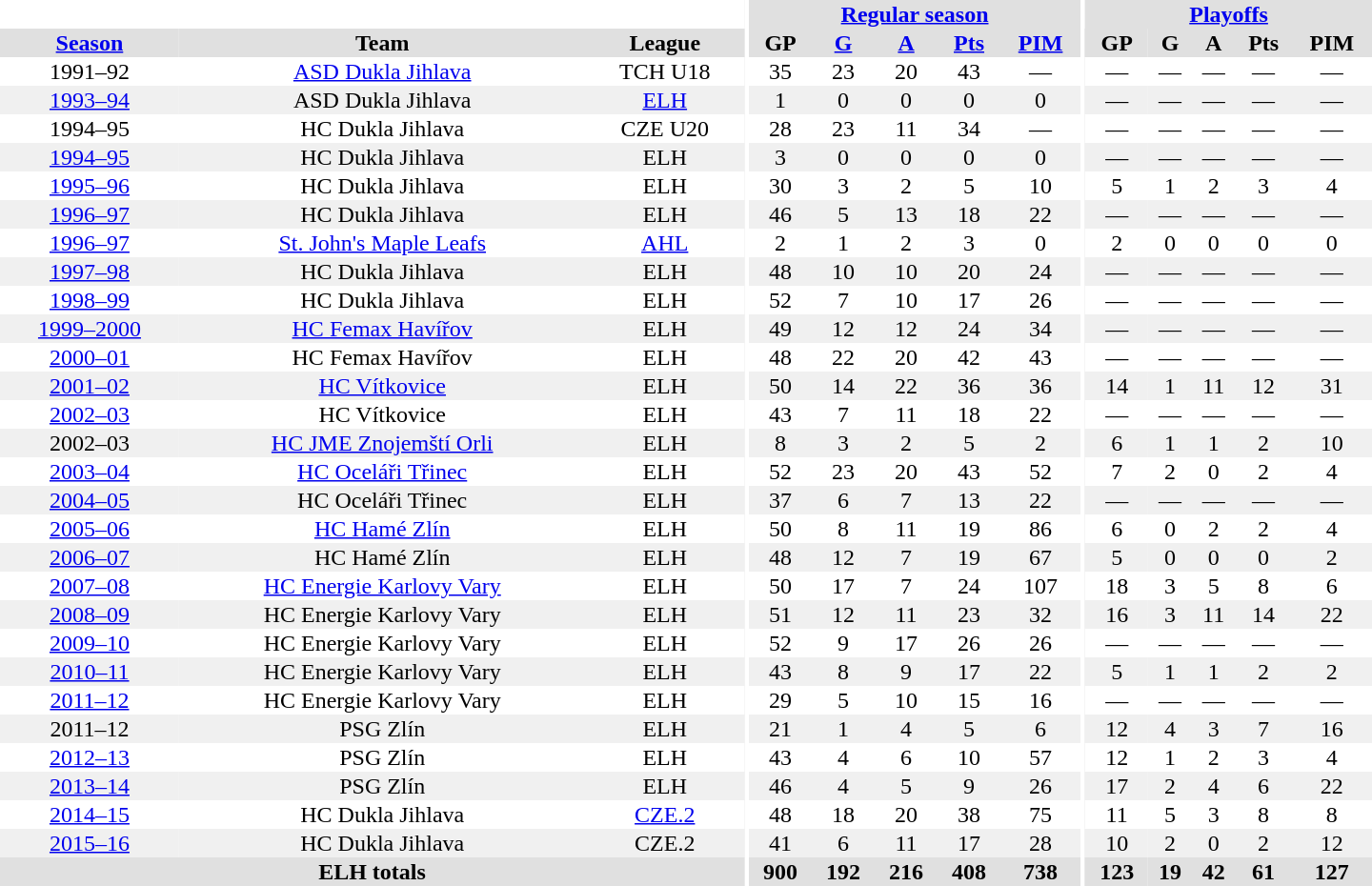<table border="0" cellpadding="1" cellspacing="0" style="text-align:center; width:60em">
<tr bgcolor="#e0e0e0">
<th colspan="3" bgcolor="#ffffff"></th>
<th rowspan="99" bgcolor="#ffffff"></th>
<th colspan="5"><a href='#'>Regular season</a></th>
<th rowspan="99" bgcolor="#ffffff"></th>
<th colspan="5"><a href='#'>Playoffs</a></th>
</tr>
<tr bgcolor="#e0e0e0">
<th><a href='#'>Season</a></th>
<th>Team</th>
<th>League</th>
<th>GP</th>
<th><a href='#'>G</a></th>
<th><a href='#'>A</a></th>
<th><a href='#'>Pts</a></th>
<th><a href='#'>PIM</a></th>
<th>GP</th>
<th>G</th>
<th>A</th>
<th>Pts</th>
<th>PIM</th>
</tr>
<tr>
<td>1991–92</td>
<td><a href='#'>ASD Dukla Jihlava</a></td>
<td>TCH U18</td>
<td>35</td>
<td>23</td>
<td>20</td>
<td>43</td>
<td>—</td>
<td>—</td>
<td>—</td>
<td>—</td>
<td>—</td>
<td>—</td>
</tr>
<tr bgcolor="#f0f0f0">
<td><a href='#'>1993–94</a></td>
<td>ASD Dukla Jihlava</td>
<td><a href='#'>ELH</a></td>
<td>1</td>
<td>0</td>
<td>0</td>
<td>0</td>
<td>0</td>
<td>—</td>
<td>—</td>
<td>—</td>
<td>—</td>
<td>—</td>
</tr>
<tr>
<td>1994–95</td>
<td>HC Dukla Jihlava</td>
<td>CZE U20</td>
<td>28</td>
<td>23</td>
<td>11</td>
<td>34</td>
<td>—</td>
<td>—</td>
<td>—</td>
<td>—</td>
<td>—</td>
<td>—</td>
</tr>
<tr bgcolor="#f0f0f0">
<td><a href='#'>1994–95</a></td>
<td>HC Dukla Jihlava</td>
<td>ELH</td>
<td>3</td>
<td>0</td>
<td>0</td>
<td>0</td>
<td>0</td>
<td>—</td>
<td>—</td>
<td>—</td>
<td>—</td>
<td>—</td>
</tr>
<tr>
<td><a href='#'>1995–96</a></td>
<td>HC Dukla Jihlava</td>
<td>ELH</td>
<td>30</td>
<td>3</td>
<td>2</td>
<td>5</td>
<td>10</td>
<td>5</td>
<td>1</td>
<td>2</td>
<td>3</td>
<td>4</td>
</tr>
<tr bgcolor="#f0f0f0">
<td><a href='#'>1996–97</a></td>
<td>HC Dukla Jihlava</td>
<td>ELH</td>
<td>46</td>
<td>5</td>
<td>13</td>
<td>18</td>
<td>22</td>
<td>—</td>
<td>—</td>
<td>—</td>
<td>—</td>
<td>—</td>
</tr>
<tr>
<td><a href='#'>1996–97</a></td>
<td><a href='#'>St. John's Maple Leafs</a></td>
<td><a href='#'>AHL</a></td>
<td>2</td>
<td>1</td>
<td>2</td>
<td>3</td>
<td>0</td>
<td>2</td>
<td>0</td>
<td>0</td>
<td>0</td>
<td>0</td>
</tr>
<tr bgcolor="#f0f0f0">
<td><a href='#'>1997–98</a></td>
<td>HC Dukla Jihlava</td>
<td>ELH</td>
<td>48</td>
<td>10</td>
<td>10</td>
<td>20</td>
<td>24</td>
<td>—</td>
<td>—</td>
<td>—</td>
<td>—</td>
<td>—</td>
</tr>
<tr>
<td><a href='#'>1998–99</a></td>
<td>HC Dukla Jihlava</td>
<td>ELH</td>
<td>52</td>
<td>7</td>
<td>10</td>
<td>17</td>
<td>26</td>
<td>—</td>
<td>—</td>
<td>—</td>
<td>—</td>
<td>—</td>
</tr>
<tr bgcolor="#f0f0f0">
<td><a href='#'>1999–2000</a></td>
<td><a href='#'>HC Femax Havířov</a></td>
<td>ELH</td>
<td>49</td>
<td>12</td>
<td>12</td>
<td>24</td>
<td>34</td>
<td>—</td>
<td>—</td>
<td>—</td>
<td>—</td>
<td>—</td>
</tr>
<tr>
<td><a href='#'>2000–01</a></td>
<td>HC Femax Havířov</td>
<td>ELH</td>
<td>48</td>
<td>22</td>
<td>20</td>
<td>42</td>
<td>43</td>
<td>—</td>
<td>—</td>
<td>—</td>
<td>—</td>
<td>—</td>
</tr>
<tr bgcolor="#f0f0f0">
<td><a href='#'>2001–02</a></td>
<td><a href='#'>HC Vítkovice</a></td>
<td>ELH</td>
<td>50</td>
<td>14</td>
<td>22</td>
<td>36</td>
<td>36</td>
<td>14</td>
<td>1</td>
<td>11</td>
<td>12</td>
<td>31</td>
</tr>
<tr>
<td><a href='#'>2002–03</a></td>
<td>HC Vítkovice</td>
<td>ELH</td>
<td>43</td>
<td>7</td>
<td>11</td>
<td>18</td>
<td>22</td>
<td>—</td>
<td>—</td>
<td>—</td>
<td>—</td>
<td>—</td>
</tr>
<tr bgcolor="#f0f0f0">
<td>2002–03</td>
<td><a href='#'>HC JME Znojemští Orli</a></td>
<td>ELH</td>
<td>8</td>
<td>3</td>
<td>2</td>
<td>5</td>
<td>2</td>
<td>6</td>
<td>1</td>
<td>1</td>
<td>2</td>
<td>10</td>
</tr>
<tr>
<td><a href='#'>2003–04</a></td>
<td><a href='#'>HC Oceláři Třinec</a></td>
<td>ELH</td>
<td>52</td>
<td>23</td>
<td>20</td>
<td>43</td>
<td>52</td>
<td>7</td>
<td>2</td>
<td>0</td>
<td>2</td>
<td>4</td>
</tr>
<tr bgcolor="#f0f0f0">
<td><a href='#'>2004–05</a></td>
<td>HC Oceláři Třinec</td>
<td>ELH</td>
<td>37</td>
<td>6</td>
<td>7</td>
<td>13</td>
<td>22</td>
<td>—</td>
<td>—</td>
<td>—</td>
<td>—</td>
<td>—</td>
</tr>
<tr>
<td><a href='#'>2005–06</a></td>
<td><a href='#'>HC Hamé Zlín</a></td>
<td>ELH</td>
<td>50</td>
<td>8</td>
<td>11</td>
<td>19</td>
<td>86</td>
<td>6</td>
<td>0</td>
<td>2</td>
<td>2</td>
<td>4</td>
</tr>
<tr bgcolor="#f0f0f0">
<td><a href='#'>2006–07</a></td>
<td>HC Hamé Zlín</td>
<td>ELH</td>
<td>48</td>
<td>12</td>
<td>7</td>
<td>19</td>
<td>67</td>
<td>5</td>
<td>0</td>
<td>0</td>
<td>0</td>
<td>2</td>
</tr>
<tr>
<td><a href='#'>2007–08</a></td>
<td><a href='#'>HC Energie Karlovy Vary</a></td>
<td>ELH</td>
<td>50</td>
<td>17</td>
<td>7</td>
<td>24</td>
<td>107</td>
<td>18</td>
<td>3</td>
<td>5</td>
<td>8</td>
<td>6</td>
</tr>
<tr bgcolor="#f0f0f0">
<td><a href='#'>2008–09</a></td>
<td>HC Energie Karlovy Vary</td>
<td>ELH</td>
<td>51</td>
<td>12</td>
<td>11</td>
<td>23</td>
<td>32</td>
<td>16</td>
<td>3</td>
<td>11</td>
<td>14</td>
<td>22</td>
</tr>
<tr>
<td><a href='#'>2009–10</a></td>
<td>HC Energie Karlovy Vary</td>
<td>ELH</td>
<td>52</td>
<td>9</td>
<td>17</td>
<td>26</td>
<td>26</td>
<td>—</td>
<td>—</td>
<td>—</td>
<td>—</td>
<td>—</td>
</tr>
<tr bgcolor="#f0f0f0">
<td><a href='#'>2010–11</a></td>
<td>HC Energie Karlovy Vary</td>
<td>ELH</td>
<td>43</td>
<td>8</td>
<td>9</td>
<td>17</td>
<td>22</td>
<td>5</td>
<td>1</td>
<td>1</td>
<td>2</td>
<td>2</td>
</tr>
<tr>
<td><a href='#'>2011–12</a></td>
<td>HC Energie Karlovy Vary</td>
<td>ELH</td>
<td>29</td>
<td>5</td>
<td>10</td>
<td>15</td>
<td>16</td>
<td>—</td>
<td>—</td>
<td>—</td>
<td>—</td>
<td>—</td>
</tr>
<tr bgcolor="#f0f0f0">
<td>2011–12</td>
<td>PSG Zlín</td>
<td>ELH</td>
<td>21</td>
<td>1</td>
<td>4</td>
<td>5</td>
<td>6</td>
<td>12</td>
<td>4</td>
<td>3</td>
<td>7</td>
<td>16</td>
</tr>
<tr>
<td><a href='#'>2012–13</a></td>
<td>PSG Zlín</td>
<td>ELH</td>
<td>43</td>
<td>4</td>
<td>6</td>
<td>10</td>
<td>57</td>
<td>12</td>
<td>1</td>
<td>2</td>
<td>3</td>
<td>4</td>
</tr>
<tr bgcolor="#f0f0f0">
<td><a href='#'>2013–14</a></td>
<td>PSG Zlín</td>
<td>ELH</td>
<td>46</td>
<td>4</td>
<td>5</td>
<td>9</td>
<td>26</td>
<td>17</td>
<td>2</td>
<td>4</td>
<td>6</td>
<td>22</td>
</tr>
<tr>
<td><a href='#'>2014–15</a></td>
<td>HC Dukla Jihlava</td>
<td><a href='#'>CZE.2</a></td>
<td>48</td>
<td>18</td>
<td>20</td>
<td>38</td>
<td>75</td>
<td>11</td>
<td>5</td>
<td>3</td>
<td>8</td>
<td>8</td>
</tr>
<tr bgcolor="#f0f0f0">
<td><a href='#'>2015–16</a></td>
<td>HC Dukla Jihlava</td>
<td>CZE.2</td>
<td>41</td>
<td>6</td>
<td>11</td>
<td>17</td>
<td>28</td>
<td>10</td>
<td>2</td>
<td>0</td>
<td>2</td>
<td>12</td>
</tr>
<tr bgcolor="#e0e0e0">
<th colspan="3">ELH totals</th>
<th>900</th>
<th>192</th>
<th>216</th>
<th>408</th>
<th>738</th>
<th>123</th>
<th>19</th>
<th>42</th>
<th>61</th>
<th>127</th>
</tr>
</table>
